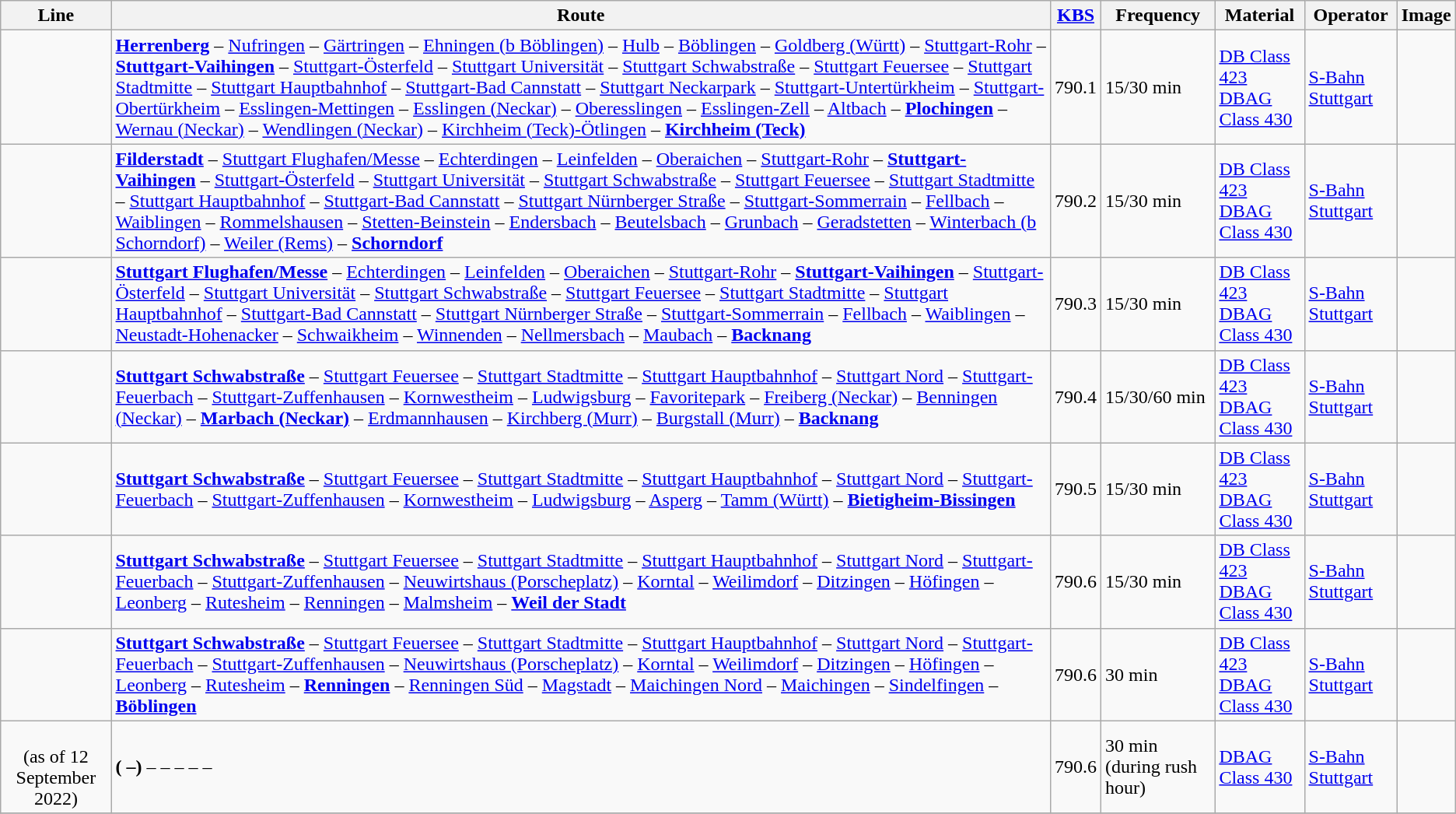<table class="wikitable sortable" style>
<tr>
<th>Line</th>
<th>Route</th>
<th><a href='#'>KBS</a></th>
<th>Frequency</th>
<th>Material</th>
<th>Operator</th>
<th>Image</th>
</tr>
<tr>
<td align="center"></td>
<td><strong><a href='#'>Herrenberg</a></strong> – <a href='#'>Nufringen</a> – <a href='#'>Gärtringen</a> – <a href='#'>Ehningen (b Böblingen)</a> – <a href='#'>Hulb</a> – <a href='#'>Böblingen</a> – <a href='#'>Goldberg (Württ)</a> – <a href='#'>Stuttgart-Rohr</a> – <strong><a href='#'>Stuttgart-Vaihingen</a></strong> – <a href='#'>Stuttgart-Österfeld</a> – <a href='#'>Stuttgart Universität</a> – <a href='#'>Stuttgart Schwabstraße</a> – <a href='#'>Stuttgart Feuersee</a> – <a href='#'>Stuttgart Stadtmitte</a> – <a href='#'>Stuttgart Hauptbahnhof</a> – <a href='#'>Stuttgart-Bad Cannstatt</a> – <a href='#'>Stuttgart Neckarpark</a> – <a href='#'>Stuttgart-Untertürkheim</a> – <a href='#'>Stuttgart-Obertürkheim</a> – <a href='#'>Esslingen-Mettingen</a> – <a href='#'>Esslingen (Neckar)</a> – <a href='#'>Oberesslingen</a> – <a href='#'>Esslingen-Zell</a> – <a href='#'>Altbach</a> – <strong><a href='#'>Plochingen</a></strong> – <a href='#'>Wernau (Neckar)</a> – <a href='#'>Wendlingen (Neckar)</a> – <a href='#'>Kirchheim (Teck)-Ötlingen</a> – <strong><a href='#'>Kirchheim (Teck)</a></strong></td>
<td>790.1</td>
<td>15/30 min</td>
<td><a href='#'>DB Class 423</a><br><a href='#'>DBAG Class 430</a></td>
<td><a href='#'>S-Bahn Stuttgart</a></td>
<td></td>
</tr>
<tr>
<td align="center"><br></td>
<td><strong><a href='#'>Filderstadt</a></strong> –  <a href='#'>Stuttgart Flughafen/Messe</a> – <a href='#'>Echterdingen</a> – <a href='#'>Leinfelden</a> – <a href='#'>Oberaichen</a> – <a href='#'>Stuttgart-Rohr</a> – <strong><a href='#'>Stuttgart-Vaihingen</a></strong> – <a href='#'>Stuttgart-Österfeld</a> – <a href='#'>Stuttgart Universität</a> – <a href='#'>Stuttgart Schwabstraße</a> – <a href='#'>Stuttgart Feuersee</a> – <a href='#'>Stuttgart Stadtmitte</a> – <a href='#'>Stuttgart Hauptbahnhof</a> – <a href='#'>Stuttgart-Bad Cannstatt</a> – <a href='#'>Stuttgart Nürnberger Straße</a> – <a href='#'>Stuttgart-Sommerrain</a> – <a href='#'>Fellbach</a> – <a href='#'>Waiblingen</a> – <a href='#'>Rommelshausen</a> – <a href='#'>Stetten-Beinstein</a> – <a href='#'>Endersbach</a> – <a href='#'>Beutelsbach</a> – <a href='#'>Grunbach</a> – <a href='#'>Geradstetten</a> – <a href='#'>Winterbach (b Schorndorf)</a> – <a href='#'>Weiler (Rems)</a> – <strong><a href='#'>Schorndorf</a></strong></td>
<td>790.2</td>
<td>15/30 min</td>
<td><a href='#'>DB Class 423</a><br><a href='#'>DBAG Class 430</a></td>
<td><a href='#'>S-Bahn Stuttgart</a></td>
<td></td>
</tr>
<tr>
<td align="center"><br></td>
<td> <strong><a href='#'>Stuttgart Flughafen/Messe</a></strong> – <a href='#'>Echterdingen</a> – <a href='#'>Leinfelden</a> – <a href='#'>Oberaichen</a> – <a href='#'>Stuttgart-Rohr</a> – <strong><a href='#'>Stuttgart-Vaihingen</a></strong> – <a href='#'>Stuttgart-Österfeld</a> – <a href='#'>Stuttgart Universität</a> – <a href='#'>Stuttgart Schwabstraße</a> – <a href='#'>Stuttgart Feuersee</a> – <a href='#'>Stuttgart Stadtmitte</a> – <a href='#'>Stuttgart Hauptbahnhof</a> – <a href='#'>Stuttgart-Bad Cannstatt</a> – <a href='#'>Stuttgart Nürnberger Straße</a> – <a href='#'>Stuttgart-Sommerrain</a> – <a href='#'>Fellbach</a> – <a href='#'>Waiblingen</a> – <a href='#'>Neustadt-Hohenacker</a> – <a href='#'>Schwaikheim</a> – <a href='#'>Winnenden</a> – <a href='#'>Nellmersbach</a> – <a href='#'>Maubach</a> – <strong><a href='#'>Backnang</a></strong></td>
<td>790.3</td>
<td>15/30 min</td>
<td><a href='#'>DB Class 423</a><br><a href='#'>DBAG Class 430</a></td>
<td><a href='#'>S-Bahn Stuttgart</a></td>
<td></td>
</tr>
<tr>
<td align="center"></td>
<td><strong><a href='#'>Stuttgart Schwabstraße</a></strong> – <a href='#'>Stuttgart Feuersee</a> – <a href='#'>Stuttgart Stadtmitte</a> – <a href='#'>Stuttgart Hauptbahnhof</a> – <a href='#'>Stuttgart Nord</a> – <a href='#'>Stuttgart-Feuerbach</a> – <a href='#'>Stuttgart-Zuffenhausen</a> – <a href='#'>Kornwestheim</a> – <a href='#'>Ludwigsburg</a> – <a href='#'>Favoritepark</a> – <a href='#'>Freiberg (Neckar)</a> – <a href='#'>Benningen (Neckar)</a> – <strong><a href='#'>Marbach (Neckar)</a></strong> – <a href='#'>Erdmannhausen</a> – <a href='#'>Kirchberg (Murr)</a> – <a href='#'>Burgstall (Murr)</a> – <strong><a href='#'>Backnang</a></strong></td>
<td>790.4</td>
<td>15/30/60 min</td>
<td><a href='#'>DB Class 423</a><br><a href='#'>DBAG Class 430</a></td>
<td><a href='#'>S-Bahn Stuttgart</a></td>
<td></td>
</tr>
<tr>
<td align="center"></td>
<td><strong><a href='#'>Stuttgart Schwabstraße</a></strong> – <a href='#'>Stuttgart Feuersee</a> – <a href='#'>Stuttgart Stadtmitte</a> – <a href='#'>Stuttgart Hauptbahnhof</a> – <a href='#'>Stuttgart Nord</a> – <a href='#'>Stuttgart-Feuerbach</a> – <a href='#'>Stuttgart-Zuffenhausen</a> – <a href='#'>Kornwestheim</a> – <a href='#'>Ludwigsburg</a> – <a href='#'>Asperg</a> – <a href='#'>Tamm (Württ)</a> – <strong><a href='#'>Bietigheim-Bissingen</a></strong></td>
<td>790.5</td>
<td>15/30 min</td>
<td><a href='#'>DB Class 423</a><br><a href='#'>DBAG Class 430</a></td>
<td><a href='#'>S-Bahn Stuttgart</a></td>
<td></td>
</tr>
<tr>
<td align="center"></td>
<td><strong><a href='#'>Stuttgart Schwabstraße</a></strong> – <a href='#'>Stuttgart Feuersee</a> – <a href='#'>Stuttgart Stadtmitte</a> – <a href='#'>Stuttgart Hauptbahnhof</a> – <a href='#'>Stuttgart Nord</a> – <a href='#'>Stuttgart-Feuerbach</a> – <a href='#'>Stuttgart-Zuffenhausen</a> – <a href='#'>Neuwirtshaus (Porscheplatz)</a> – <a href='#'>Korntal</a> – <a href='#'>Weilimdorf</a> – <a href='#'>Ditzingen</a> – <a href='#'>Höfingen</a> – <a href='#'>Leonberg</a> – <a href='#'>Rutesheim</a> – <a href='#'>Renningen</a> – <a href='#'>Malmsheim</a> – <strong><a href='#'>Weil der Stadt</a></strong></td>
<td>790.6</td>
<td>15/30 min</td>
<td><a href='#'>DB Class 423</a><br><a href='#'>DBAG Class 430</a></td>
<td><a href='#'>S-Bahn Stuttgart</a></td>
<td></td>
</tr>
<tr>
<td align="center"></td>
<td><strong><a href='#'>Stuttgart Schwabstraße</a></strong> – <a href='#'>Stuttgart Feuersee</a> – <a href='#'>Stuttgart Stadtmitte</a> – <a href='#'>Stuttgart Hauptbahnhof</a> – <a href='#'>Stuttgart Nord</a> – <a href='#'>Stuttgart-Feuerbach</a> – <a href='#'>Stuttgart-Zuffenhausen</a> – <a href='#'>Neuwirtshaus (Porscheplatz)</a> – <a href='#'>Korntal</a> – <a href='#'>Weilimdorf</a> – <a href='#'>Ditzingen</a> – <a href='#'>Höfingen</a> – <a href='#'>Leonberg</a> – <a href='#'>Rutesheim</a> – <strong><a href='#'>Renningen</a></strong> – <a href='#'>Renningen Süd</a> – <a href='#'>Magstadt</a> – <a href='#'>Maichingen Nord</a> – <a href='#'>Maichingen</a> – <a href='#'>Sindelfingen</a> – <strong><a href='#'>Böblingen</a></strong></td>
<td>790.6</td>
<td>30 min</td>
<td><a href='#'>DB Class 423</a><br><a href='#'>DBAG Class 430</a></td>
<td><a href='#'>S-Bahn Stuttgart</a></td>
<td></td>
</tr>
<tr>
<td align="center"><br>(as of 12 September 2022)</td>
<td><strong>( –) </strong> –  –  –  –  – <strong></strong></td>
<td>790.6</td>
<td>30 min (during rush hour)</td>
<td><a href='#'>DBAG Class 430</a></td>
<td><a href='#'>S-Bahn Stuttgart</a></td>
<td></td>
</tr>
<tr>
</tr>
</table>
